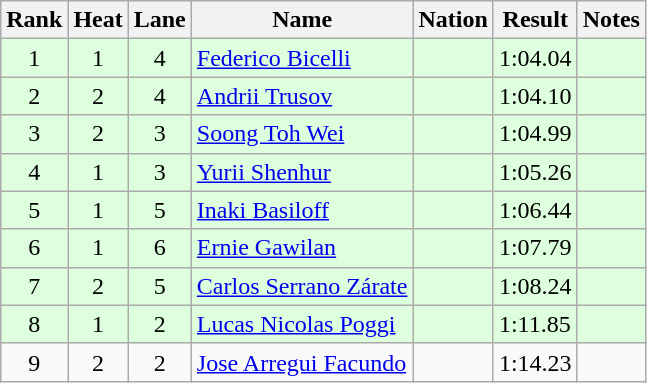<table class='wikitable sortable'  style='text-align:left'>
<tr>
<th>Rank</th>
<th>Heat</th>
<th>Lane</th>
<th>Name</th>
<th>Nation</th>
<th>Result</th>
<th>Notes</th>
</tr>
<tr bgcolor=ddffdd>
<td align=center>1</td>
<td align=center>1</td>
<td align=center>4</td>
<td><a href='#'>Federico Bicelli</a></td>
<td></td>
<td>1:04.04</td>
<td></td>
</tr>
<tr bgcolor=ddffdd>
<td align=center>2</td>
<td align=center>2</td>
<td align=center>4</td>
<td><a href='#'>Andrii Trusov</a></td>
<td></td>
<td>1:04.10</td>
<td></td>
</tr>
<tr bgcolor=ddffdd>
<td align=center>3</td>
<td align=center>2</td>
<td align=center>3</td>
<td><a href='#'>Soong Toh Wei</a></td>
<td></td>
<td>1:04.99</td>
<td></td>
</tr>
<tr bgcolor=ddffdd>
<td align=center>4</td>
<td align=center>1</td>
<td align=center>3</td>
<td><a href='#'>Yurii Shenhur</a></td>
<td></td>
<td>1:05.26</td>
<td></td>
</tr>
<tr bgcolor=ddffdd>
<td align=center>5</td>
<td align=center>1</td>
<td align=center>5</td>
<td><a href='#'>Inaki Basiloff</a></td>
<td></td>
<td>1:06.44</td>
<td></td>
</tr>
<tr bgcolor=ddffdd>
<td align=center>6</td>
<td align=center>1</td>
<td align=center>6</td>
<td><a href='#'>Ernie Gawilan</a></td>
<td></td>
<td>1:07.79</td>
<td></td>
</tr>
<tr bgcolor=ddffdd>
<td align=center>7</td>
<td align=center>2</td>
<td align=center>5</td>
<td><a href='#'>Carlos Serrano Zárate</a></td>
<td></td>
<td>1:08.24</td>
<td></td>
</tr>
<tr bgcolor=ddffdd>
<td align=center>8</td>
<td align=center>1</td>
<td align=center>2</td>
<td><a href='#'>Lucas Nicolas Poggi</a></td>
<td></td>
<td>1:11.85</td>
<td></td>
</tr>
<tr>
<td align=center>9</td>
<td align=center>2</td>
<td align=center>2</td>
<td><a href='#'>Jose Arregui Facundo </a></td>
<td></td>
<td>1:14.23</td>
<td></td>
</tr>
</table>
